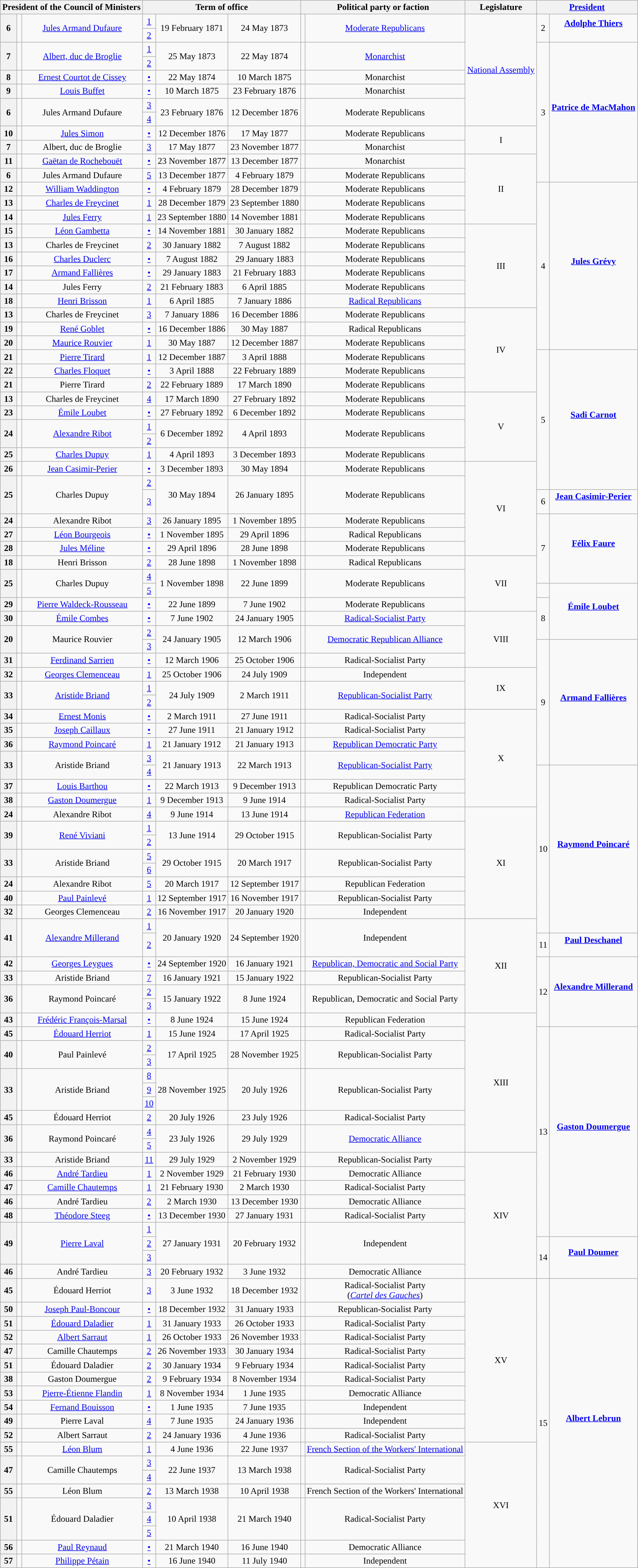<table class="wikitable" style="text-align:center">
<tr>
<th colspan=3>President of the Council of Ministers<br></th>
<th colspan=3>Term of office</th>
<th colspan=2>Political party or faction<br></th>
<th>Legislature<br></th>
<th colspan=2><a href='#'>President</a><br></th>
</tr>
<tr>
<th rowspan=2>6</th>
<td rowspan=2></td>
<td rowspan=2><a href='#'>Jules Armand Dufaure</a><br></td>
<td><a href='#'>1</a></td>
<td rowspan=2>19 February 1871</td>
<td rowspan=2>24 May 1873</td>
<td rowspan=2 style="background:"></td>
<td rowspan=2><a href='#'>Moderate Republicans</a></td>
<td rowspan=8><a href='#'>National Assembly</a> </td>
<td rowspan=2 style="background:">2</td>
<td rowspan=2><strong><a href='#'>Adolphe Thiers</a></strong><br><br></td>
</tr>
<tr>
<td><a href='#'>2</a></td>
</tr>
<tr>
<th rowspan=2>7</th>
<td rowspan=2></td>
<td rowspan=2><a href='#'>Albert, duc de Broglie</a><br></td>
<td><a href='#'>1</a></td>
<td rowspan=2>25 May 1873</td>
<td rowspan=2>22 May 1874</td>
<td rowspan=2 style="background:"></td>
<td rowspan=2><a href='#'>Monarchist</a></td>
<td rowspan=10 style="background:">3</td>
<td rowspan=10><strong><a href='#'>Patrice de MacMahon</a></strong><br><br></td>
</tr>
<tr>
<td><a href='#'>2</a></td>
</tr>
<tr>
<th>8</th>
<td></td>
<td><a href='#'>Ernest Courtot de Cissey</a><br></td>
<td><a href='#'>•</a></td>
<td>22 May 1874</td>
<td>10 March 1875</td>
<td style="background:"></td>
<td>Monarchist</td>
</tr>
<tr>
<th>9</th>
<td></td>
<td><a href='#'>Louis Buffet</a><br></td>
<td><a href='#'>•</a></td>
<td>10 March 1875</td>
<td>23 February 1876</td>
<td style="background:"></td>
<td>Monarchist</td>
</tr>
<tr>
<th rowspan=2>6</th>
<td rowspan=2></td>
<td rowspan=2>Jules Armand Dufaure<br></td>
<td><a href='#'>3</a></td>
<td rowspan=2>23 February 1876</td>
<td rowspan=2>12 December 1876</td>
<td rowspan=2 style="background:"></td>
<td rowspan=2>Moderate Republicans</td>
</tr>
<tr>
<td><a href='#'>4</a></td>
</tr>
<tr>
<th>10</th>
<td></td>
<td><a href='#'>Jules Simon</a><br></td>
<td><a href='#'>•</a></td>
<td>12 December 1876</td>
<td>17 May 1877</td>
<td style="background:"></td>
<td>Moderate Republicans</td>
<td rowspan=2>I </td>
</tr>
<tr>
<th>7</th>
<td></td>
<td>Albert, duc de Broglie<br></td>
<td><a href='#'>3</a></td>
<td>17 May 1877</td>
<td>23 November 1877</td>
<td style="background:"></td>
<td>Monarchist</td>
</tr>
<tr>
<th>11</th>
<td></td>
<td><a href='#'>Gaëtan de Rochebouët</a><br></td>
<td><a href='#'>•</a></td>
<td>23 November 1877</td>
<td>13 December 1877</td>
<td style="background:"></td>
<td>Monarchist</td>
<td rowspan=5>II </td>
</tr>
<tr>
<th>6</th>
<td></td>
<td>Jules Armand Dufaure<br></td>
<td><a href='#'>5</a></td>
<td>13 December 1877</td>
<td>4 February 1879</td>
<td style="background:"></td>
<td>Moderate Republicans</td>
</tr>
<tr>
<th>12</th>
<td></td>
<td><a href='#'>William Waddington</a><br></td>
<td><a href='#'>•</a></td>
<td>4 February 1879</td>
<td>28 December 1879</td>
<td style="background:"></td>
<td>Moderate Republicans</td>
<td rowspan=12 style="background:">4</td>
<td rowspan=12><strong><a href='#'>Jules Grévy</a></strong><br><br></td>
</tr>
<tr>
<th>13</th>
<td></td>
<td><a href='#'>Charles de Freycinet</a><br></td>
<td><a href='#'>1</a></td>
<td>28 December 1879</td>
<td>23 September 1880</td>
<td style="background:"></td>
<td>Moderate Republicans</td>
</tr>
<tr>
<th>14</th>
<td></td>
<td><a href='#'>Jules Ferry</a><br></td>
<td><a href='#'>1</a></td>
<td>23 September 1880</td>
<td>14 November 1881</td>
<td style="background:"></td>
<td>Moderate Republicans</td>
</tr>
<tr>
<th>15</th>
<td></td>
<td><a href='#'>Léon Gambetta</a><br></td>
<td><a href='#'>•</a></td>
<td>14 November 1881</td>
<td>30 January 1882</td>
<td style="background:"></td>
<td>Moderate Republicans</td>
<td rowspan=6>III </td>
</tr>
<tr>
<th>13</th>
<td></td>
<td>Charles de Freycinet<br></td>
<td><a href='#'>2</a></td>
<td>30 January 1882</td>
<td>7 August 1882</td>
<td style="background:"></td>
<td>Moderate Republicans</td>
</tr>
<tr>
<th>16</th>
<td></td>
<td><a href='#'>Charles Duclerc</a><br></td>
<td><a href='#'>•</a></td>
<td>7 August 1882</td>
<td>29 January 1883</td>
<td style="background:"></td>
<td>Moderate Republicans</td>
</tr>
<tr>
<th>17</th>
<td></td>
<td><a href='#'>Armand Fallières</a><br></td>
<td><a href='#'>•</a></td>
<td>29 January 1883</td>
<td>21 February 1883</td>
<td style="background:"></td>
<td>Moderate Republicans</td>
</tr>
<tr>
<th>14</th>
<td></td>
<td>Jules Ferry<br></td>
<td><a href='#'>2</a></td>
<td>21 February 1883</td>
<td>6 April 1885</td>
<td style="background:"></td>
<td>Moderate Republicans</td>
</tr>
<tr>
<th>18</th>
<td></td>
<td><a href='#'>Henri Brisson</a><br></td>
<td><a href='#'>1</a></td>
<td>6 April 1885</td>
<td>7 January 1886</td>
<td style="background:"></td>
<td><a href='#'>Radical Republicans</a></td>
</tr>
<tr>
<th>13</th>
<td></td>
<td>Charles de Freycinet<br></td>
<td><a href='#'>3</a></td>
<td>7 January 1886</td>
<td>16 December 1886</td>
<td style="background:"></td>
<td>Moderate Republicans</td>
<td rowspan=6>IV </td>
</tr>
<tr>
<th>19</th>
<td></td>
<td><a href='#'>René Goblet</a><br></td>
<td><a href='#'>•</a></td>
<td>16 December 1886</td>
<td>30 May 1887</td>
<td style="background:"></td>
<td>Radical Republicans</td>
</tr>
<tr>
<th>20</th>
<td></td>
<td><a href='#'>Maurice Rouvier</a><br></td>
<td><a href='#'>1</a></td>
<td>30 May 1887</td>
<td>12 December 1887</td>
<td style="background:"></td>
<td>Moderate Republicans</td>
</tr>
<tr>
<th>21</th>
<td></td>
<td><a href='#'>Pierre Tirard</a><br></td>
<td><a href='#'>1</a></td>
<td>12 December 1887</td>
<td>3 April 1888</td>
<td style="background:"></td>
<td>Moderate Republicans</td>
<td rowspan=10 style="background:">5</td>
<td rowspan=10><strong><a href='#'>Sadi Carnot</a></strong><br><br></td>
</tr>
<tr>
<th>22</th>
<td></td>
<td><a href='#'>Charles Floquet</a><br></td>
<td><a href='#'>•</a></td>
<td>3 April 1888</td>
<td>22 February 1889</td>
<td style="background:"></td>
<td>Moderate Republicans</td>
</tr>
<tr>
<th>21</th>
<td></td>
<td>Pierre Tirard<br></td>
<td><a href='#'>2</a></td>
<td>22 February 1889</td>
<td>17 March 1890</td>
<td style="background:"></td>
<td>Moderate Republicans</td>
</tr>
<tr>
<th>13</th>
<td></td>
<td>Charles de Freycinet<br></td>
<td><a href='#'>4</a></td>
<td>17 March 1890</td>
<td>27 February 1892</td>
<td style="background:"></td>
<td>Moderate Republicans</td>
<td rowspan=5>V </td>
</tr>
<tr>
<th>23</th>
<td></td>
<td><a href='#'>Émile Loubet</a><br></td>
<td><a href='#'>•</a></td>
<td>27 February 1892</td>
<td>6 December 1892</td>
<td style="background:"></td>
<td>Moderate Republicans</td>
</tr>
<tr>
<th rowspan=2>24</th>
<td rowspan=2></td>
<td rowspan=2><a href='#'>Alexandre Ribot</a><br></td>
<td><a href='#'>1</a></td>
<td rowspan=2>6 December 1892</td>
<td rowspan=2>4 April 1893</td>
<td rowspan=2 style="background:"></td>
<td rowspan=2>Moderate Republicans</td>
</tr>
<tr>
<td><a href='#'>2</a></td>
</tr>
<tr>
<th>25</th>
<td></td>
<td><a href='#'>Charles Dupuy</a><br></td>
<td><a href='#'>1</a></td>
<td>4 April 1893</td>
<td>3 December 1893</td>
<td style="background:"></td>
<td>Moderate Republicans</td>
</tr>
<tr>
<th>26</th>
<td></td>
<td><a href='#'>Jean Casimir-Perier</a><br></td>
<td><a href='#'>•</a></td>
<td>3 December 1893</td>
<td>30 May 1894</td>
<td style="background:"></td>
<td>Moderate Republicans</td>
<td rowspan=6>VI </td>
</tr>
<tr>
<th rowspan=2>25</th>
<td rowspan=2></td>
<td rowspan=2>Charles Dupuy<br></td>
<td><a href='#'>2</a></td>
<td rowspan=2>30 May 1894</td>
<td rowspan=2>26 January 1895</td>
<td rowspan=2 style="background:"></td>
<td rowspan=2>Moderate Republicans</td>
</tr>
<tr>
<td><a href='#'>3</a></td>
<td style="background:">6</td>
<td><strong><a href='#'>Jean Casimir-Perier</a></strong><br><br></td>
</tr>
<tr>
<th>24</th>
<td></td>
<td>Alexandre Ribot<br></td>
<td><a href='#'>3</a></td>
<td>26 January 1895</td>
<td>1 November 1895</td>
<td style="background:"></td>
<td>Moderate Republicans</td>
<td rowspan=5 style="background:">7</td>
<td rowspan=5><strong><a href='#'>Félix Faure</a></strong><br><br></td>
</tr>
<tr>
<th>27</th>
<td></td>
<td><a href='#'>Léon Bourgeois</a><br></td>
<td><a href='#'>•</a></td>
<td>1 November 1895</td>
<td>29 April 1896</td>
<td style="background:"></td>
<td>Radical Republicans</td>
</tr>
<tr>
<th>28</th>
<td></td>
<td><a href='#'>Jules Méline</a><br></td>
<td><a href='#'>•</a></td>
<td>29 April 1896</td>
<td>28 June 1898</td>
<td style="background:"></td>
<td>Moderate Republicans</td>
</tr>
<tr>
<th>18</th>
<td></td>
<td>Henri Brisson<br></td>
<td><a href='#'>2</a></td>
<td>28 June 1898</td>
<td>1 November 1898</td>
<td style="background:"></td>
<td>Radical Republicans</td>
<td rowspan=4>VII </td>
</tr>
<tr>
<th rowspan=2>25</th>
<td rowspan=2></td>
<td rowspan=2>Charles Dupuy<br></td>
<td><a href='#'>4</a></td>
<td rowspan=2>1 November 1898</td>
<td rowspan=2>22 June 1899</td>
<td rowspan=2 style="background:"></td>
<td rowspan=2>Moderate Republicans</td>
</tr>
<tr>
<td><a href='#'>5</a></td>
<td style="background:"></td>
<td rowspan=4><strong><a href='#'>Émile Loubet</a></strong><br><br></td>
</tr>
<tr>
<th>29</th>
<td></td>
<td><a href='#'>Pierre Waldeck-Rousseau</a><br></td>
<td><a href='#'>•</a></td>
<td>22 June 1899</td>
<td>7 June 1902</td>
<td style="background:"></td>
<td>Moderate Republicans</td>
<td rowspan=3 style="background:">8</td>
</tr>
<tr>
<th>30</th>
<td></td>
<td><a href='#'>Émile Combes</a><br></td>
<td><a href='#'>•</a></td>
<td>7 June 1902</td>
<td>24 January 1905</td>
<td style="background:"></td>
<td><a href='#'>Radical-Socialist Party</a><br></td>
<td rowspan=4>VIII </td>
</tr>
<tr>
<th rowspan=2>20</th>
<td rowspan=2></td>
<td rowspan=2>Maurice Rouvier<br></td>
<td><a href='#'>2</a></td>
<td rowspan=2>24 January 1905</td>
<td rowspan=2>12 March 1906</td>
<td rowspan=2 style="background:"></td>
<td rowspan=2><a href='#'>Democratic Republican Alliance</a></td>
</tr>
<tr>
<td><a href='#'>3</a></td>
<td rowspan=9 style="background:">9</td>
<td rowspan=9><strong><a href='#'>Armand Fallières</a></strong><br><br></td>
</tr>
<tr>
<th>31</th>
<td></td>
<td><a href='#'>Ferdinand Sarrien</a><br></td>
<td><a href='#'>•</a></td>
<td>12 March 1906</td>
<td>25 October 1906</td>
<td style="background:"></td>
<td>Radical-Socialist Party</td>
</tr>
<tr>
<th>32</th>
<td></td>
<td><a href='#'>Georges Clemenceau</a><br></td>
<td><a href='#'>1</a></td>
<td>25 October 1906</td>
<td>24 July 1909</td>
<td style="background:"></td>
<td>Independent</td>
<td rowspan=3>IX </td>
</tr>
<tr>
<th rowspan=2>33</th>
<td rowspan=2></td>
<td rowspan=2><a href='#'>Aristide Briand</a><br></td>
<td><a href='#'>1</a></td>
<td rowspan=2>24 July 1909</td>
<td rowspan=2>2 March 1911</td>
<td rowspan=2 style="background:"></td>
<td rowspan=2><a href='#'>Republican-Socialist Party</a></td>
</tr>
<tr>
<td><a href='#'>2</a></td>
</tr>
<tr>
<th>34</th>
<td></td>
<td><a href='#'>Ernest Monis</a><br></td>
<td><a href='#'>•</a></td>
<td>2 March 1911</td>
<td>27 June 1911</td>
<td style="background:"></td>
<td>Radical-Socialist Party</td>
<td rowspan=7>X </td>
</tr>
<tr>
<th>35</th>
<td></td>
<td><a href='#'>Joseph Caillaux</a><br></td>
<td><a href='#'>•</a></td>
<td>27 June 1911</td>
<td>21 January 1912</td>
<td style="background:"></td>
<td>Radical-Socialist Party</td>
</tr>
<tr>
<th>36</th>
<td></td>
<td><a href='#'>Raymond Poincaré</a><br></td>
<td><a href='#'>1</a></td>
<td>21 January 1912</td>
<td>21 January 1913</td>
<td style="background:"></td>
<td><a href='#'>Republican Democratic Party</a></td>
</tr>
<tr>
<th rowspan=2>33</th>
<td rowspan=2></td>
<td rowspan=2>Aristide Briand<br></td>
<td><a href='#'>3</a></td>
<td rowspan=2>21 January 1913</td>
<td rowspan=2>22 March 1913</td>
<td rowspan=2 style="background:"></td>
<td rowspan=2><a href='#'>Republican-Socialist Party</a></td>
</tr>
<tr>
<td><a href='#'>4</a></td>
<td rowspan=12 style="background:">10</td>
<td rowspan=12><strong><a href='#'>Raymond Poincaré</a></strong><br><br></td>
</tr>
<tr>
<th>37</th>
<td></td>
<td><a href='#'>Louis Barthou</a><br></td>
<td><a href='#'>•</a></td>
<td>22 March 1913</td>
<td>9 December 1913</td>
<td style="background:"></td>
<td>Republican Democratic Party</td>
</tr>
<tr>
<th>38</th>
<td></td>
<td><a href='#'>Gaston Doumergue</a><br></td>
<td><a href='#'>1</a></td>
<td>9 December 1913</td>
<td>9 June 1914</td>
<td style="background:"></td>
<td>Radical-Socialist Party</td>
</tr>
<tr>
<th>24</th>
<td></td>
<td>Alexandre Ribot<br></td>
<td><a href='#'>4</a></td>
<td>9 June 1914</td>
<td>13 June 1914</td>
<td style="background:"></td>
<td><a href='#'>Republican Federation</a></td>
<td rowspan=8>XI </td>
</tr>
<tr>
<th rowspan=2>39</th>
<td rowspan=2></td>
<td rowspan=2><a href='#'>René Viviani</a><br></td>
<td><a href='#'>1</a></td>
<td rowspan=2>13 June 1914</td>
<td rowspan=2>29 October 1915</td>
<td rowspan=2 style="background:"></td>
<td rowspan=2>Republican-Socialist Party</td>
</tr>
<tr>
<td><a href='#'>2</a></td>
</tr>
<tr>
<th rowspan=2>33</th>
<td rowspan=2></td>
<td rowspan=2>Aristide Briand<br></td>
<td><a href='#'>5</a></td>
<td rowspan=2>29 October 1915</td>
<td rowspan=2>20 March 1917</td>
<td rowspan=2 style="background:"></td>
<td rowspan=2>Republican-Socialist Party</td>
</tr>
<tr>
<td><a href='#'>6</a></td>
</tr>
<tr>
<th>24</th>
<td></td>
<td>Alexandre Ribot<br></td>
<td><a href='#'>5</a></td>
<td>20 March 1917</td>
<td>12 September 1917</td>
<td style="background:"></td>
<td>Republican Federation</td>
</tr>
<tr>
<th>40</th>
<td></td>
<td><a href='#'>Paul Painlevé</a><br></td>
<td><a href='#'>1</a></td>
<td>12 September 1917</td>
<td>16 November 1917</td>
<td style="background:"></td>
<td>Republican-Socialist Party</td>
</tr>
<tr>
<th>32</th>
<td></td>
<td>Georges Clemenceau<br></td>
<td><a href='#'>2</a></td>
<td>16 November 1917</td>
<td>20 January 1920</td>
<td style="background:"></td>
<td>Independent</td>
</tr>
<tr>
<th rowspan=2>41</th>
<td rowspan=2></td>
<td rowspan=2><a href='#'>Alexandre Millerand</a><br></td>
<td><a href='#'>1</a></td>
<td rowspan=2>20 January 1920</td>
<td rowspan=2>24 September 1920</td>
<td rowspan=2 style="background:"></td>
<td rowspan=2>Independent<br></td>
<td rowspan=6>XII </td>
</tr>
<tr>
<td><a href='#'>2</a></td>
<td rowspan=1 style="background:">11</td>
<td rowspan=1><strong><a href='#'>Paul Deschanel</a></strong><br><br></td>
</tr>
<tr>
<th>42</th>
<td></td>
<td><a href='#'>Georges Leygues</a><br></td>
<td><a href='#'>•</a></td>
<td>24 September 1920</td>
<td>16 January 1921</td>
<td style="background:"></td>
<td><a href='#'>Republican, Democratic and Social Party</a><br></td>
<td rowspan=5 style="background:">12</td>
<td rowspan=5><strong><a href='#'>Alexandre Millerand</a></strong><br><br></td>
</tr>
<tr>
<th>33</th>
<td></td>
<td>Aristide Briand<br></td>
<td><a href='#'>7</a></td>
<td>16 January 1921</td>
<td>15 January 1922</td>
<td style="background:"></td>
<td>Republican-Socialist Party</td>
</tr>
<tr>
<th rowspan=2>36</th>
<td rowspan=2></td>
<td rowspan=2>Raymond Poincaré<br></td>
<td><a href='#'>2</a></td>
<td rowspan=2>15 January 1922</td>
<td rowspan=2>8 June 1924</td>
<td rowspan=2 style="background:"></td>
<td rowspan=2>Republican, Democratic and Social Party<br></td>
</tr>
<tr>
<td><a href='#'>3</a></td>
</tr>
<tr>
<th>43</th>
<td></td>
<td><a href='#'>Frédéric François-Marsal</a><br></td>
<td><a href='#'>•</a></td>
<td>8 June 1924</td>
<td>15 June 1924</td>
<td style="background:"></td>
<td>Republican Federation<br></td>
<td rowspan=10>XIII </td>
</tr>
<tr>
<th>45</th>
<td></td>
<td><a href='#'>Édouard Herriot</a><br></td>
<td><a href='#'>1</a></td>
<td>15 June 1924</td>
<td>17 April 1925</td>
<td style="background:"></td>
<td>Radical-Socialist Party<br></td>
<td rowspan=15 style="background:">13</td>
<td rowspan=15><strong><a href='#'>Gaston Doumergue</a></strong><br><br></td>
</tr>
<tr>
<th rowspan=2>40</th>
<td rowspan=2></td>
<td rowspan=2>Paul Painlevé<br></td>
<td><a href='#'>2</a></td>
<td rowspan=2>17 April 1925</td>
<td rowspan=2>28 November 1925</td>
<td rowspan=2 style="background:"></td>
<td rowspan=2>Republican-Socialist Party<br></td>
</tr>
<tr>
<td><a href='#'>3</a></td>
</tr>
<tr>
<th rowspan=3>33</th>
<td rowspan=3></td>
<td rowspan=3>Aristide Briand<br></td>
<td><a href='#'>8</a></td>
<td rowspan=3>28 November 1925</td>
<td rowspan=3>20 July 1926</td>
<td rowspan=3 style="background:"></td>
<td rowspan=3>Republican-Socialist Party<br></td>
</tr>
<tr>
<td><a href='#'>9</a></td>
</tr>
<tr>
<td><a href='#'>10</a></td>
</tr>
<tr>
<th>45</th>
<td></td>
<td>Édouard Herriot<br></td>
<td><a href='#'>2</a></td>
<td>20 July 1926</td>
<td>23 July 1926</td>
<td style="background:"></td>
<td>Radical-Socialist Party<br></td>
</tr>
<tr>
<th rowspan=2>36</th>
<td rowspan=2></td>
<td rowspan=2>Raymond Poincaré<br></td>
<td><a href='#'>4</a></td>
<td rowspan=2>23 July 1926</td>
<td rowspan=2>29 July 1929</td>
<td rowspan=2 style="background:"></td>
<td rowspan=2><a href='#'>Democratic Alliance</a><br></td>
</tr>
<tr>
<td><a href='#'>5</a></td>
</tr>
<tr>
<th>33</th>
<td></td>
<td>Aristide Briand<br></td>
<td><a href='#'>11</a></td>
<td>29 July 1929</td>
<td>2 November 1929</td>
<td style="background:"></td>
<td>Republican-Socialist Party</td>
<td rowspan=9>XIV </td>
</tr>
<tr>
<th>46</th>
<td></td>
<td><a href='#'>André Tardieu</a><br></td>
<td><a href='#'>1</a></td>
<td>2 November 1929</td>
<td>21 February 1930</td>
<td style="background:"></td>
<td>Democratic Alliance</td>
</tr>
<tr>
<th>47</th>
<td></td>
<td><a href='#'>Camille Chautemps</a><br></td>
<td><a href='#'>1</a></td>
<td>21 February 1930</td>
<td>2 March 1930</td>
<td style="background:"></td>
<td>Radical-Socialist Party</td>
</tr>
<tr>
<th>46</th>
<td></td>
<td>André Tardieu<br></td>
<td><a href='#'>2</a></td>
<td>2 March 1930</td>
<td>13 December 1930</td>
<td style="background:"></td>
<td>Democratic Alliance</td>
</tr>
<tr>
<th>48</th>
<td></td>
<td><a href='#'>Théodore Steeg</a><br></td>
<td><a href='#'>•</a></td>
<td>13 December 1930</td>
<td>27 January 1931</td>
<td style="background:"></td>
<td>Radical-Socialist Party</td>
</tr>
<tr>
<th rowspan=3>49</th>
<td rowspan=3></td>
<td rowspan=3><a href='#'>Pierre Laval</a><br></td>
<td><a href='#'>1</a></td>
<td rowspan=3>27 January 1931</td>
<td rowspan=3>20 February 1932</td>
<td rowspan=3 style="background:"></td>
<td rowspan=3>Independent</td>
</tr>
<tr>
<td><a href='#'>2</a></td>
<td rowspan=3 style="background:">14</td>
<td rowspan=3><strong><a href='#'>Paul Doumer</a></strong><br><br></td>
</tr>
<tr>
<td><a href='#'>3</a></td>
</tr>
<tr>
<th>46</th>
<td></td>
<td>André Tardieu<br></td>
<td><a href='#'>3</a></td>
<td>20 February 1932</td>
<td>3 June 1932</td>
<td style="background:"></td>
<td>Democratic Alliance</td>
</tr>
<tr>
<th>45</th>
<td></td>
<td>Édouard Herriot<br></td>
<td><a href='#'>3</a></td>
<td>3 June 1932</td>
<td>18 December 1932</td>
<td style="background:"></td>
<td>Radical-Socialist Party<br>(<em><a href='#'>Cartel des Gauches</a></em>)</td>
<td rowspan=11>XV </td>
<td rowspan=20 style="background:">15</td>
<td rowspan=20><strong><a href='#'>Albert Lebrun</a></strong><br><br></td>
</tr>
<tr>
<th>50</th>
<td></td>
<td><a href='#'>Joseph Paul-Boncour</a><br></td>
<td><a href='#'>•</a></td>
<td>18 December 1932</td>
<td>31 January 1933</td>
<td style="background:"></td>
<td>Republican-Socialist Party<br></td>
</tr>
<tr>
<th>51</th>
<td></td>
<td><a href='#'>Édouard Daladier</a><br></td>
<td><a href='#'>1</a></td>
<td>31 January 1933</td>
<td>26 October 1933</td>
<td style="background:"></td>
<td>Radical-Socialist Party<br></td>
</tr>
<tr>
<th>52</th>
<td></td>
<td><a href='#'>Albert Sarraut</a><br></td>
<td><a href='#'>1</a></td>
<td>26 October 1933</td>
<td>26 November 1933</td>
<td style="background:"></td>
<td>Radical-Socialist Party<br></td>
</tr>
<tr>
<th>47</th>
<td></td>
<td>Camille Chautemps<br></td>
<td><a href='#'>2</a></td>
<td>26 November 1933</td>
<td>30 January 1934</td>
<td style="background:"></td>
<td>Radical-Socialist Party<br></td>
</tr>
<tr>
<th>51</th>
<td></td>
<td>Édouard Daladier<br></td>
<td><a href='#'>2</a></td>
<td>30 January 1934</td>
<td>9 February 1934</td>
<td style="background:"></td>
<td>Radical-Socialist Party<br></td>
</tr>
<tr>
<th>38</th>
<td></td>
<td>Gaston Doumergue<br></td>
<td><a href='#'>2</a></td>
<td>9 February 1934</td>
<td>8 November 1934</td>
<td style="background:"></td>
<td>Radical-Socialist Party</td>
</tr>
<tr>
<th>53</th>
<td></td>
<td><a href='#'>Pierre-Étienne Flandin</a><br></td>
<td><a href='#'>1</a></td>
<td>8 November 1934</td>
<td>1 June 1935</td>
<td style="background:"></td>
<td>Democratic Alliance</td>
</tr>
<tr>
<th>54</th>
<td></td>
<td><a href='#'>Fernand Bouisson</a><br></td>
<td><a href='#'>•</a></td>
<td>1 June 1935</td>
<td>7 June 1935</td>
<td style="background:"></td>
<td>Independent</td>
</tr>
<tr>
<th>49</th>
<td></td>
<td>Pierre Laval<br></td>
<td><a href='#'>4</a></td>
<td>7 June 1935</td>
<td>24 January 1936</td>
<td style="background:"></td>
<td>Independent</td>
</tr>
<tr>
<th>52</th>
<td></td>
<td>Albert Sarraut<br></td>
<td><a href='#'>2</a></td>
<td>24 January 1936</td>
<td>4 June 1936</td>
<td style="background:"></td>
<td>Radical-Socialist Party</td>
</tr>
<tr>
<th>55</th>
<td></td>
<td><a href='#'>Léon Blum</a><br></td>
<td><a href='#'>1</a></td>
<td>4 June 1936</td>
<td>22 June 1937</td>
<td style="background:"></td>
<td><a href='#'>French Section of the Workers' International</a><br></td>
<td rowspan=9>XVI </td>
</tr>
<tr>
<th rowspan=2>47</th>
<td rowspan=2></td>
<td rowspan=2>Camille Chautemps<br></td>
<td><a href='#'>3</a></td>
<td rowspan=2>22 June 1937</td>
<td rowspan=2>13 March 1938</td>
<td rowspan=2 style="background:"></td>
<td rowspan=2>Radical-Socialist Party<br></td>
</tr>
<tr>
<td><a href='#'>4</a></td>
</tr>
<tr>
<th>55</th>
<td></td>
<td>Léon Blum<br></td>
<td><a href='#'>2</a></td>
<td>13 March 1938</td>
<td>10 April 1938</td>
<td style="background:"></td>
<td>French Section of the Workers' International<br></td>
</tr>
<tr>
<th rowspan=3>51</th>
<td rowspan=3></td>
<td rowspan=3>Édouard Daladier<br></td>
<td><a href='#'>3</a></td>
<td rowspan=3>10 April 1938</td>
<td rowspan=3>21 March 1940</td>
<td rowspan=3 style="background:"></td>
<td rowspan=3>Radical-Socialist Party</td>
</tr>
<tr>
<td><a href='#'>4</a></td>
</tr>
<tr>
<td><a href='#'>5</a></td>
</tr>
<tr>
<th>56</th>
<td></td>
<td><a href='#'>Paul Reynaud</a><br></td>
<td><a href='#'>•</a></td>
<td>21 March 1940</td>
<td>16 June 1940</td>
<td style="background:"></td>
<td>Democratic Alliance</td>
</tr>
<tr>
<th>57</th>
<td></td>
<td><a href='#'>Philippe Pétain</a><br></td>
<td><a href='#'>•</a></td>
<td>16 June 1940</td>
<td>11 July 1940</td>
<td style="background:"></td>
<td>Independent</td>
</tr>
</table>
